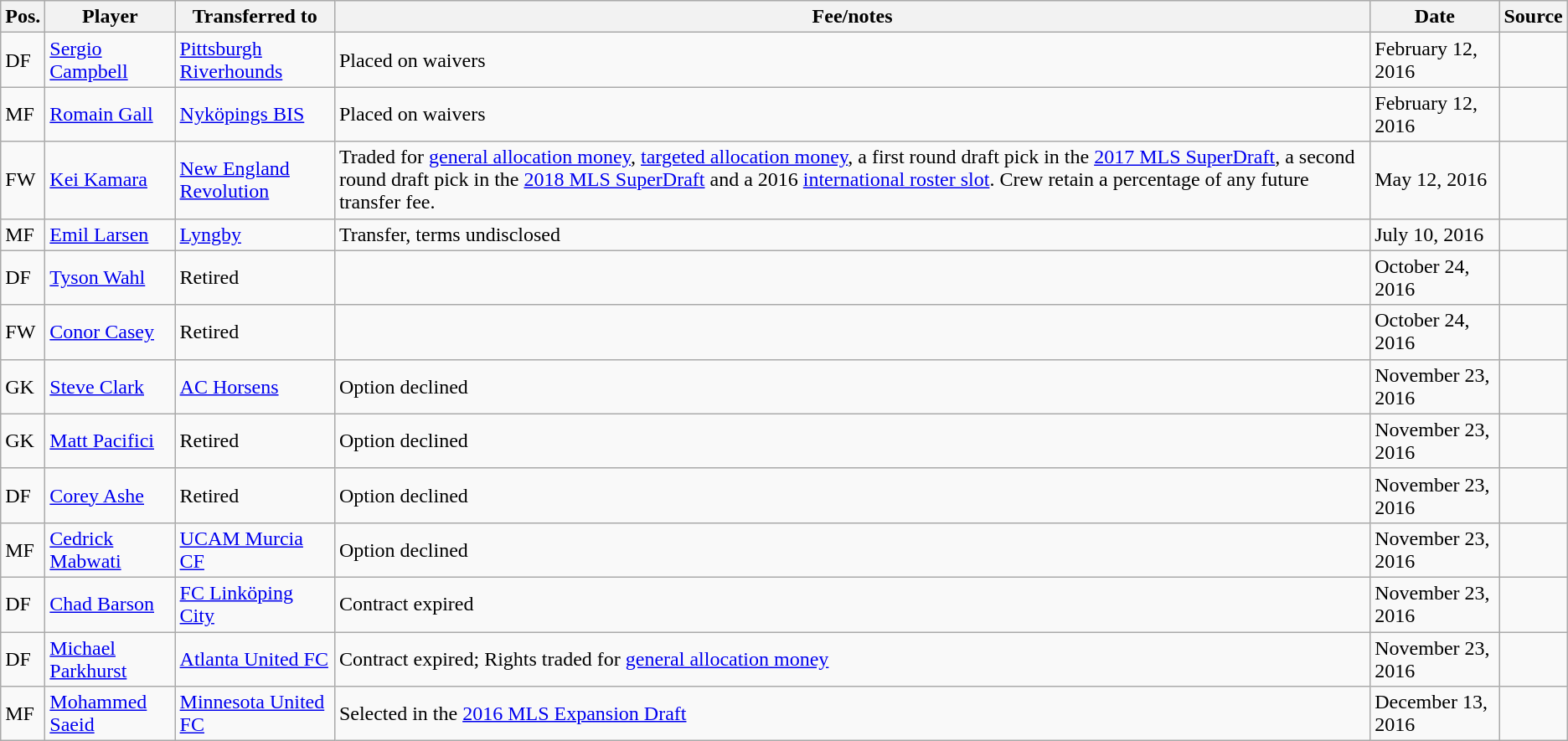<table class="wikitable sortable" style="text-align: left">
<tr>
<th><strong>Pos.</strong></th>
<th><strong>Player</strong></th>
<th><strong>Transferred to</strong></th>
<th><strong>Fee/notes</strong></th>
<th><strong>Date</strong></th>
<th><strong>Source</strong></th>
</tr>
<tr>
<td>DF</td>
<td> <a href='#'>Sergio Campbell</a></td>
<td> <a href='#'>Pittsburgh Riverhounds</a></td>
<td>Placed on waivers</td>
<td>February 12, 2016</td>
<td align=center></td>
</tr>
<tr>
<td>MF</td>
<td> <a href='#'>Romain Gall</a></td>
<td> <a href='#'>Nyköpings BIS</a></td>
<td>Placed on waivers</td>
<td>February 12, 2016</td>
<td align=center></td>
</tr>
<tr>
<td>FW</td>
<td> <a href='#'>Kei Kamara</a></td>
<td> <a href='#'>New England Revolution</a></td>
<td>Traded for <a href='#'>general allocation money</a>, <a href='#'>targeted allocation money</a>, a first round draft pick in the <a href='#'>2017 MLS SuperDraft</a>, a second round draft pick in the <a href='#'>2018 MLS SuperDraft</a> and a 2016 <a href='#'>international roster slot</a>. Crew retain a percentage of any future transfer fee.</td>
<td>May 12, 2016</td>
<td align=center></td>
</tr>
<tr>
<td>MF</td>
<td> <a href='#'>Emil Larsen</a></td>
<td> <a href='#'>Lyngby</a></td>
<td>Transfer, terms undisclosed</td>
<td>July 10, 2016</td>
<td align=center></td>
</tr>
<tr>
<td>DF</td>
<td> <a href='#'>Tyson Wahl</a></td>
<td>Retired</td>
<td></td>
<td>October 24, 2016</td>
<td align=center></td>
</tr>
<tr>
<td>FW</td>
<td> <a href='#'>Conor Casey</a></td>
<td>Retired</td>
<td></td>
<td>October 24, 2016</td>
<td align=center></td>
</tr>
<tr>
<td>GK</td>
<td> <a href='#'>Steve Clark</a></td>
<td> <a href='#'>AC Horsens</a></td>
<td>Option declined</td>
<td>November 23, 2016</td>
<td align=center></td>
</tr>
<tr>
<td>GK</td>
<td> <a href='#'>Matt Pacifici</a></td>
<td>Retired</td>
<td>Option declined</td>
<td>November 23, 2016</td>
<td align=center></td>
</tr>
<tr>
<td>DF</td>
<td> <a href='#'>Corey Ashe</a></td>
<td>Retired</td>
<td>Option declined</td>
<td>November 23, 2016</td>
<td align=center></td>
</tr>
<tr>
<td>MF</td>
<td> <a href='#'>Cedrick Mabwati</a></td>
<td> <a href='#'>UCAM Murcia CF</a></td>
<td>Option declined</td>
<td>November 23, 2016</td>
<td align=center></td>
</tr>
<tr>
<td>DF</td>
<td> <a href='#'>Chad Barson</a></td>
<td> <a href='#'>FC Linköping City</a></td>
<td>Contract expired</td>
<td>November 23, 2016</td>
<td align=center></td>
</tr>
<tr>
<td>DF</td>
<td> <a href='#'>Michael Parkhurst</a></td>
<td> <a href='#'>Atlanta United FC</a></td>
<td>Contract expired; Rights traded for <a href='#'>general allocation money</a></td>
<td>November 23, 2016</td>
<td align=center></td>
</tr>
<tr>
<td>MF</td>
<td> <a href='#'>Mohammed Saeid</a></td>
<td> <a href='#'>Minnesota United FC</a></td>
<td>Selected in the <a href='#'>2016 MLS Expansion Draft</a></td>
<td>December 13, 2016</td>
<td align=center></td>
</tr>
</table>
